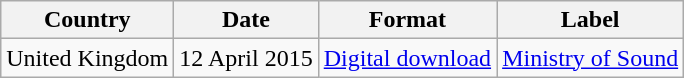<table class="wikitable plainrowheaders">
<tr>
<th scope="col">Country</th>
<th scope="col">Date</th>
<th scope="col">Format</th>
<th scope="col">Label</th>
</tr>
<tr>
<td>United Kingdom</td>
<td>12 April 2015</td>
<td><a href='#'>Digital download</a></td>
<td><a href='#'>Ministry of Sound</a></td>
</tr>
</table>
